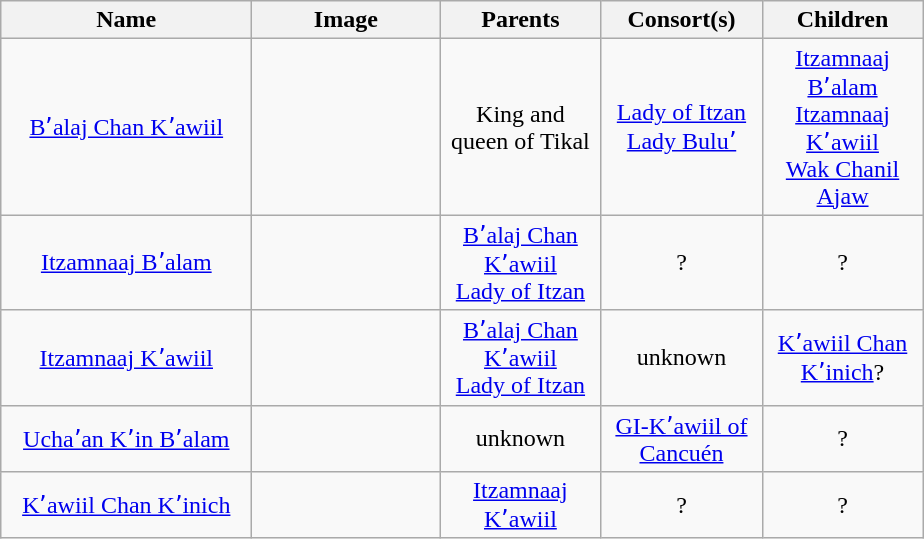<table class="wikitable" style="text-align:center">
<tr>
<th width="160">Name</th>
<th width="118">Image</th>
<th width="100">Parents</th>
<th width="100">Consort(s)</th>
<th width="100">Children</th>
</tr>
<tr>
<td><a href='#'>Bʼalaj Chan Kʼawiil</a></td>
<td></td>
<td>King and queen of Tikal</td>
<td><a href='#'>Lady of Itzan</a><br><a href='#'>Lady Buluʼ</a></td>
<td><a href='#'>Itzamnaaj Bʼalam</a><br><a href='#'>Itzamnaaj Kʼawiil</a><br><a href='#'>Wak Chanil Ajaw</a></td>
</tr>
<tr>
<td><a href='#'>Itzamnaaj Bʼalam</a></td>
<td></td>
<td><a href='#'>Bʼalaj Chan Kʼawiil</a><br><a href='#'>Lady of Itzan</a></td>
<td>?</td>
<td>?</td>
</tr>
<tr>
<td><a href='#'>Itzamnaaj Kʼawiil</a></td>
<td></td>
<td><a href='#'>Bʼalaj Chan Kʼawiil</a><br><a href='#'>Lady of Itzan</a></td>
<td>unknown</td>
<td><a href='#'>Kʼawiil Chan Kʼinich</a>?</td>
</tr>
<tr>
<td><a href='#'>Uchaʼan Kʼin Bʼalam</a></td>
<td></td>
<td>unknown</td>
<td><a href='#'>GI-Kʼawiil of Cancuén</a></td>
<td>?</td>
</tr>
<tr>
<td><a href='#'>Kʼawiil Chan Kʼinich</a></td>
<td></td>
<td><a href='#'>Itzamnaaj Kʼawiil</a></td>
<td>?</td>
<td>?</td>
</tr>
</table>
